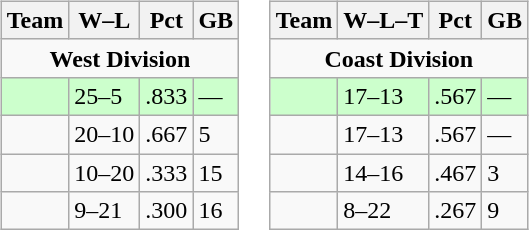<table>
<tr>
<td><br><table class="wikitable">
<tr>
<th>Team</th>
<th>W–L</th>
<th>Pct</th>
<th>GB</th>
</tr>
<tr>
<td colspan="6" align="center"><strong>West Division</strong></td>
</tr>
<tr bgcolor=#ccffcc>
<td></td>
<td>25–5</td>
<td>.833</td>
<td>—</td>
</tr>
<tr>
<td></td>
<td>20–10</td>
<td>.667</td>
<td>5</td>
</tr>
<tr>
<td></td>
<td>10–20</td>
<td>.333</td>
<td>15</td>
</tr>
<tr>
<td></td>
<td>9–21</td>
<td>.300</td>
<td>16</td>
</tr>
</table>
</td>
<td><br><table class="wikitable">
<tr>
<th>Team</th>
<th>W–L–T</th>
<th>Pct</th>
<th>GB</th>
</tr>
<tr>
<td colspan="6" align="center"><strong>Coast Division</strong></td>
</tr>
<tr bgcolor=#ccffcc>
<td></td>
<td>17–13</td>
<td>.567</td>
<td>—</td>
</tr>
<tr>
<td></td>
<td>17–13</td>
<td>.567</td>
<td>—</td>
</tr>
<tr>
<td></td>
<td>14–16</td>
<td>.467</td>
<td>3</td>
</tr>
<tr>
<td></td>
<td>8–22</td>
<td>.267</td>
<td>9</td>
</tr>
</table>
</td>
</tr>
</table>
